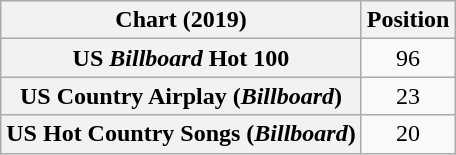<table class="wikitable sortable plainrowheaders" style="text-align:center">
<tr>
<th scope="col">Chart (2019)</th>
<th scope="col">Position</th>
</tr>
<tr>
<th scope="row">US <em>Billboard</em> Hot 100</th>
<td>96</td>
</tr>
<tr>
<th scope="row">US Country Airplay (<em>Billboard</em>)</th>
<td>23</td>
</tr>
<tr>
<th scope="row">US Hot Country Songs (<em>Billboard</em>)</th>
<td>20</td>
</tr>
</table>
